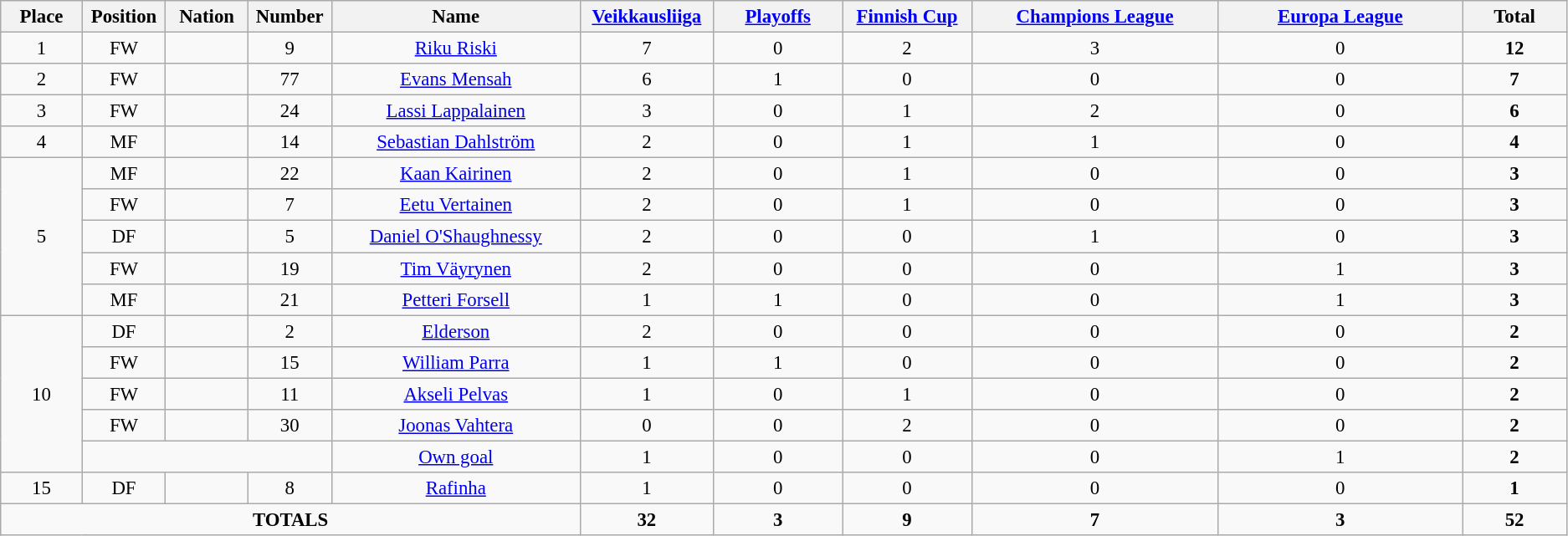<table class="wikitable" style="font-size: 95%; text-align: center;">
<tr>
<th width=60>Place</th>
<th width=60>Position</th>
<th width=60>Nation</th>
<th width=60>Number</th>
<th width=200>Name</th>
<th width=100><a href='#'>Veikkausliiga</a></th>
<th width=100><a href='#'>Playoffs</a></th>
<th width=100><a href='#'>Finnish Cup</a></th>
<th width=200><a href='#'>Champions League</a></th>
<th width=200><a href='#'>Europa League</a></th>
<th width=80><strong>Total</strong></th>
</tr>
<tr>
<td>1</td>
<td>FW</td>
<td></td>
<td>9</td>
<td><a href='#'>Riku Riski</a></td>
<td>7</td>
<td>0</td>
<td>2</td>
<td>3</td>
<td>0</td>
<td><strong>12</strong></td>
</tr>
<tr>
<td>2</td>
<td>FW</td>
<td></td>
<td>77</td>
<td><a href='#'>Evans Mensah</a></td>
<td>6</td>
<td>1</td>
<td>0</td>
<td>0</td>
<td>0</td>
<td><strong>7</strong></td>
</tr>
<tr>
<td>3</td>
<td>FW</td>
<td></td>
<td>24</td>
<td><a href='#'>Lassi Lappalainen</a></td>
<td>3</td>
<td>0</td>
<td>1</td>
<td>2</td>
<td>0</td>
<td><strong>6</strong></td>
</tr>
<tr>
<td>4</td>
<td>MF</td>
<td></td>
<td>14</td>
<td><a href='#'>Sebastian Dahlström</a></td>
<td>2</td>
<td>0</td>
<td>1</td>
<td>1</td>
<td>0</td>
<td><strong>4</strong></td>
</tr>
<tr>
<td rowspan="5">5</td>
<td>MF</td>
<td></td>
<td>22</td>
<td><a href='#'>Kaan Kairinen</a></td>
<td>2</td>
<td>0</td>
<td>1</td>
<td>0</td>
<td>0</td>
<td><strong>3</strong></td>
</tr>
<tr>
<td>FW</td>
<td></td>
<td>7</td>
<td><a href='#'>Eetu Vertainen</a></td>
<td>2</td>
<td>0</td>
<td>1</td>
<td>0</td>
<td>0</td>
<td><strong>3</strong></td>
</tr>
<tr>
<td>DF</td>
<td></td>
<td>5</td>
<td><a href='#'>Daniel O'Shaughnessy</a></td>
<td>2</td>
<td>0</td>
<td>0</td>
<td>1</td>
<td>0</td>
<td><strong>3</strong></td>
</tr>
<tr>
<td>FW</td>
<td></td>
<td>19</td>
<td><a href='#'>Tim Väyrynen</a></td>
<td>2</td>
<td>0</td>
<td>0</td>
<td>0</td>
<td>1</td>
<td><strong>3</strong></td>
</tr>
<tr>
<td>MF</td>
<td></td>
<td>21</td>
<td><a href='#'>Petteri Forsell</a></td>
<td>1</td>
<td>1</td>
<td>0</td>
<td>0</td>
<td>1</td>
<td><strong>3</strong></td>
</tr>
<tr>
<td rowspan="5">10</td>
<td>DF</td>
<td></td>
<td>2</td>
<td><a href='#'>Elderson</a></td>
<td>2</td>
<td>0</td>
<td>0</td>
<td>0</td>
<td>0</td>
<td><strong>2</strong></td>
</tr>
<tr>
<td>FW</td>
<td></td>
<td>15</td>
<td><a href='#'>William Parra</a></td>
<td>1</td>
<td>1</td>
<td>0</td>
<td>0</td>
<td>0</td>
<td><strong>2</strong></td>
</tr>
<tr>
<td>FW</td>
<td></td>
<td>11</td>
<td><a href='#'>Akseli Pelvas</a></td>
<td>1</td>
<td>0</td>
<td>1</td>
<td>0</td>
<td>0</td>
<td><strong>2</strong></td>
</tr>
<tr>
<td>FW</td>
<td></td>
<td>30</td>
<td><a href='#'>Joonas Vahtera</a></td>
<td>0</td>
<td>0</td>
<td>2</td>
<td>0</td>
<td>0</td>
<td><strong>2</strong></td>
</tr>
<tr>
<td colspan="3"></td>
<td><a href='#'>Own goal</a></td>
<td>1</td>
<td>0</td>
<td>0</td>
<td>0</td>
<td>1</td>
<td><strong>2</strong></td>
</tr>
<tr>
<td>15</td>
<td>DF</td>
<td></td>
<td>8</td>
<td><a href='#'>Rafinha</a></td>
<td>1</td>
<td>0</td>
<td>0</td>
<td>0</td>
<td>0</td>
<td><strong>1</strong></td>
</tr>
<tr>
<td colspan="5"><strong>TOTALS</strong></td>
<td><strong>32</strong></td>
<td><strong>3</strong></td>
<td><strong>9</strong></td>
<td><strong>7</strong></td>
<td><strong>3</strong></td>
<td><strong>52</strong></td>
</tr>
</table>
